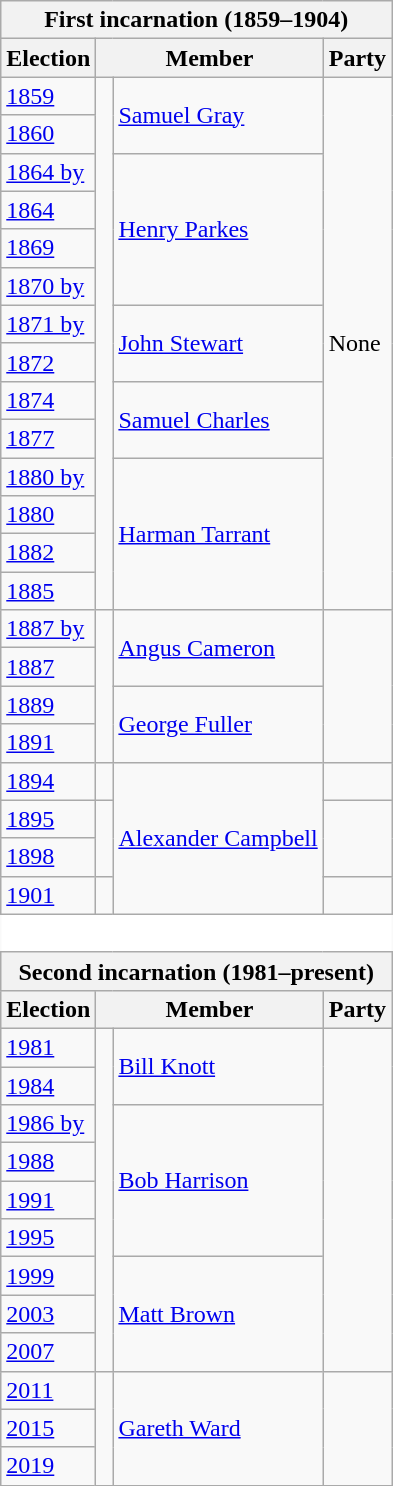<table class="wikitable" style='border-style: none none none none;'>
<tr>
<th colspan="4">First incarnation (1859–1904)</th>
</tr>
<tr>
<th>Election</th>
<th colspan="2">Member</th>
<th>Party</th>
</tr>
<tr style="background: #f9f9f9">
<td><a href='#'>1859</a></td>
<td rowspan="14" > </td>
<td rowspan="2"><a href='#'>Samuel Gray</a></td>
<td rowspan="14">None</td>
</tr>
<tr style="background: #f9f9f9">
<td><a href='#'>1860</a></td>
</tr>
<tr style="background: #f9f9f9">
<td><a href='#'>1864 by</a></td>
<td rowspan="4"><a href='#'>Henry Parkes</a></td>
</tr>
<tr style="background: #f9f9f9">
<td><a href='#'>1864</a></td>
</tr>
<tr style="background: #f9f9f9">
<td><a href='#'>1869</a></td>
</tr>
<tr style="background: #f9f9f9">
<td><a href='#'>1870 by</a></td>
</tr>
<tr style="background: #f9f9f9">
<td><a href='#'>1871 by</a></td>
<td rowspan="2"><a href='#'>John Stewart</a></td>
</tr>
<tr style="background: #f9f9f9">
<td><a href='#'>1872</a></td>
</tr>
<tr style="background: #f9f9f9">
<td><a href='#'>1874</a></td>
<td rowspan="2"><a href='#'>Samuel Charles</a></td>
</tr>
<tr style="background: #f9f9f9">
<td><a href='#'>1877</a></td>
</tr>
<tr style="background: #f9f9f9">
<td><a href='#'>1880 by</a></td>
<td rowspan="4"><a href='#'>Harman Tarrant</a></td>
</tr>
<tr style="background: #f9f9f9">
<td><a href='#'>1880</a></td>
</tr>
<tr style="background: #f9f9f9">
<td><a href='#'>1882</a></td>
</tr>
<tr style="background: #f9f9f9">
<td><a href='#'>1885</a></td>
</tr>
<tr style="background: #f9f9f9">
<td><a href='#'>1887 by</a></td>
<td rowspan="4" > </td>
<td rowspan="2"><a href='#'>Angus Cameron</a></td>
<td rowspan="4"></td>
</tr>
<tr style="background: #f9f9f9">
<td><a href='#'>1887</a></td>
</tr>
<tr style="background: #f9f9f9">
<td><a href='#'>1889</a></td>
<td rowspan="2"><a href='#'>George Fuller</a></td>
</tr>
<tr style="background: #f9f9f9">
<td><a href='#'>1891</a></td>
</tr>
<tr style="background: #f9f9f9">
<td><a href='#'>1894</a></td>
<td> </td>
<td rowspan="4"><a href='#'>Alexander Campbell</a></td>
<td></td>
</tr>
<tr style="background: #f9f9f9">
<td><a href='#'>1895</a></td>
<td rowspan="2" > </td>
<td rowspan="2"></td>
</tr>
<tr style="background: #f9f9f9">
<td><a href='#'>1898</a></td>
</tr>
<tr style="background: #f9f9f9">
<td><a href='#'>1901</a></td>
<td> </td>
<td></td>
</tr>
<tr>
<td colspan="4" style='background: #FFFFFF; border-style: none none none none;'> </td>
</tr>
<tr>
<th colspan="4">Second incarnation (1981–present)</th>
</tr>
<tr>
<th>Election</th>
<th colspan="2">Member</th>
<th>Party</th>
</tr>
<tr style="background: #f9f9f9">
<td><a href='#'>1981</a></td>
<td rowspan="9" > </td>
<td rowspan="2"><a href='#'>Bill Knott</a></td>
<td rowspan="9"></td>
</tr>
<tr style="background: #f9f9f9">
<td><a href='#'>1984</a></td>
</tr>
<tr style="background: #f9f9f9">
<td><a href='#'>1986 by</a></td>
<td rowspan="4"><a href='#'>Bob Harrison</a></td>
</tr>
<tr style="background: #f9f9f9">
<td><a href='#'>1988</a></td>
</tr>
<tr style="background: #f9f9f9">
<td><a href='#'>1991</a></td>
</tr>
<tr style="background: #f9f9f9">
<td><a href='#'>1995</a></td>
</tr>
<tr style="background: #f9f9f9">
<td><a href='#'>1999</a></td>
<td rowspan="3"><a href='#'>Matt Brown</a></td>
</tr>
<tr style="background: #f9f9f9">
<td><a href='#'>2003</a></td>
</tr>
<tr style="background: #f9f9f9">
<td><a href='#'>2007</a></td>
</tr>
<tr style="background: #f9f9f9">
<td><a href='#'>2011</a></td>
<td rowspan="3" > </td>
<td rowspan="3"><a href='#'>Gareth Ward</a></td>
<td rowspan="3"></td>
</tr>
<tr style="background: #f9f9f9">
<td><a href='#'>2015</a></td>
</tr>
<tr style="background: #f9f9f9">
<td><a href='#'>2019</a></td>
</tr>
</table>
